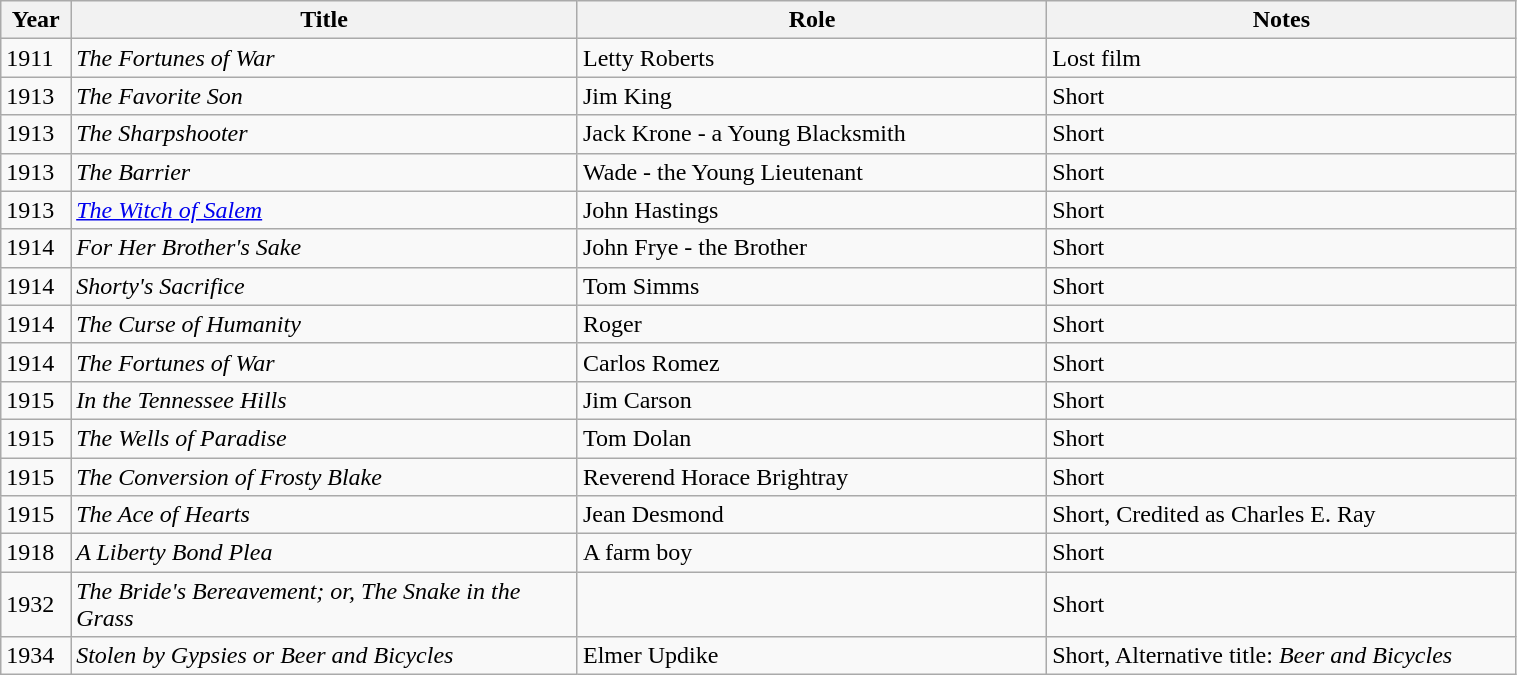<table class="wikitable sortable" width=80%>
<tr>
<th width=3%>Year</th>
<th width=27%>Title</th>
<th width=25%>Role</th>
<th width=25% class="unsortable">Notes</th>
</tr>
<tr>
<td>1911</td>
<td><em>The Fortunes of War</em></td>
<td>Letty Roberts</td>
<td>Lost film</td>
</tr>
<tr>
<td>1913</td>
<td><em>The Favorite Son</em></td>
<td>Jim King</td>
<td>Short</td>
</tr>
<tr>
<td>1913</td>
<td><em>The Sharpshooter</em></td>
<td>Jack Krone - a Young Blacksmith</td>
<td>Short</td>
</tr>
<tr>
<td>1913</td>
<td><em>The Barrier</em></td>
<td>Wade - the Young Lieutenant</td>
<td>Short</td>
</tr>
<tr>
<td>1913</td>
<td><em><a href='#'>The Witch of Salem</a></em></td>
<td>John Hastings</td>
<td>Short</td>
</tr>
<tr>
<td>1914</td>
<td><em>For Her Brother's Sake</em></td>
<td>John Frye - the Brother</td>
<td>Short</td>
</tr>
<tr>
<td>1914</td>
<td><em>Shorty's Sacrifice</em></td>
<td>Tom Simms</td>
<td>Short</td>
</tr>
<tr>
<td>1914</td>
<td><em>The Curse of Humanity</em></td>
<td>Roger</td>
<td>Short</td>
</tr>
<tr>
<td>1914</td>
<td><em>The Fortunes of War</em></td>
<td>Carlos Romez</td>
<td>Short</td>
</tr>
<tr>
<td>1915</td>
<td><em>In the Tennessee Hills</em></td>
<td>Jim Carson</td>
<td>Short</td>
</tr>
<tr>
<td>1915</td>
<td><em>The Wells of Paradise</em></td>
<td>Tom Dolan</td>
<td>Short</td>
</tr>
<tr>
<td>1915</td>
<td><em>The Conversion of Frosty Blake</em></td>
<td>Reverend Horace Brightray</td>
<td>Short</td>
</tr>
<tr>
<td>1915</td>
<td><em>The Ace of Hearts</em></td>
<td>Jean Desmond</td>
<td>Short, Credited as Charles E. Ray</td>
</tr>
<tr>
<td>1918</td>
<td><em>A Liberty Bond Plea</em></td>
<td>A farm boy</td>
<td>Short</td>
</tr>
<tr>
<td>1932</td>
<td><em>The Bride's Bereavement; or, The Snake in the Grass</em></td>
<td></td>
<td>Short</td>
</tr>
<tr>
<td>1934</td>
<td><em>Stolen by Gypsies or Beer and Bicycles</em></td>
<td>Elmer Updike</td>
<td>Short, Alternative title: <em>Beer and Bicycles</em></td>
</tr>
</table>
